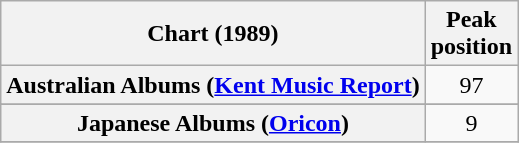<table class="wikitable sortable plainrowheaders">
<tr>
<th>Chart (1989)</th>
<th>Peak<br>position</th>
</tr>
<tr>
<th scope="row">Australian Albums (<a href='#'>Kent Music Report</a>)</th>
<td align="center">97</td>
</tr>
<tr>
</tr>
<tr>
<th scope="row">Japanese Albums (<a href='#'>Oricon</a>)</th>
<td align="center">9</td>
</tr>
<tr>
</tr>
</table>
